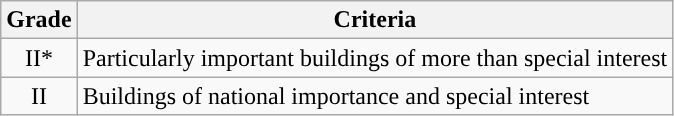<table class="wikitable">
<tr>
<th>Grade</th>
<th>Criteria</th>
</tr>
<tr>
<td align="center" >II*</td>
<td>Particularly important buildings of more than special interest</td>
</tr>
<tr>
<td align="center" >II</td>
<td>Buildings of national importance and special interest</td>
</tr>
</table>
